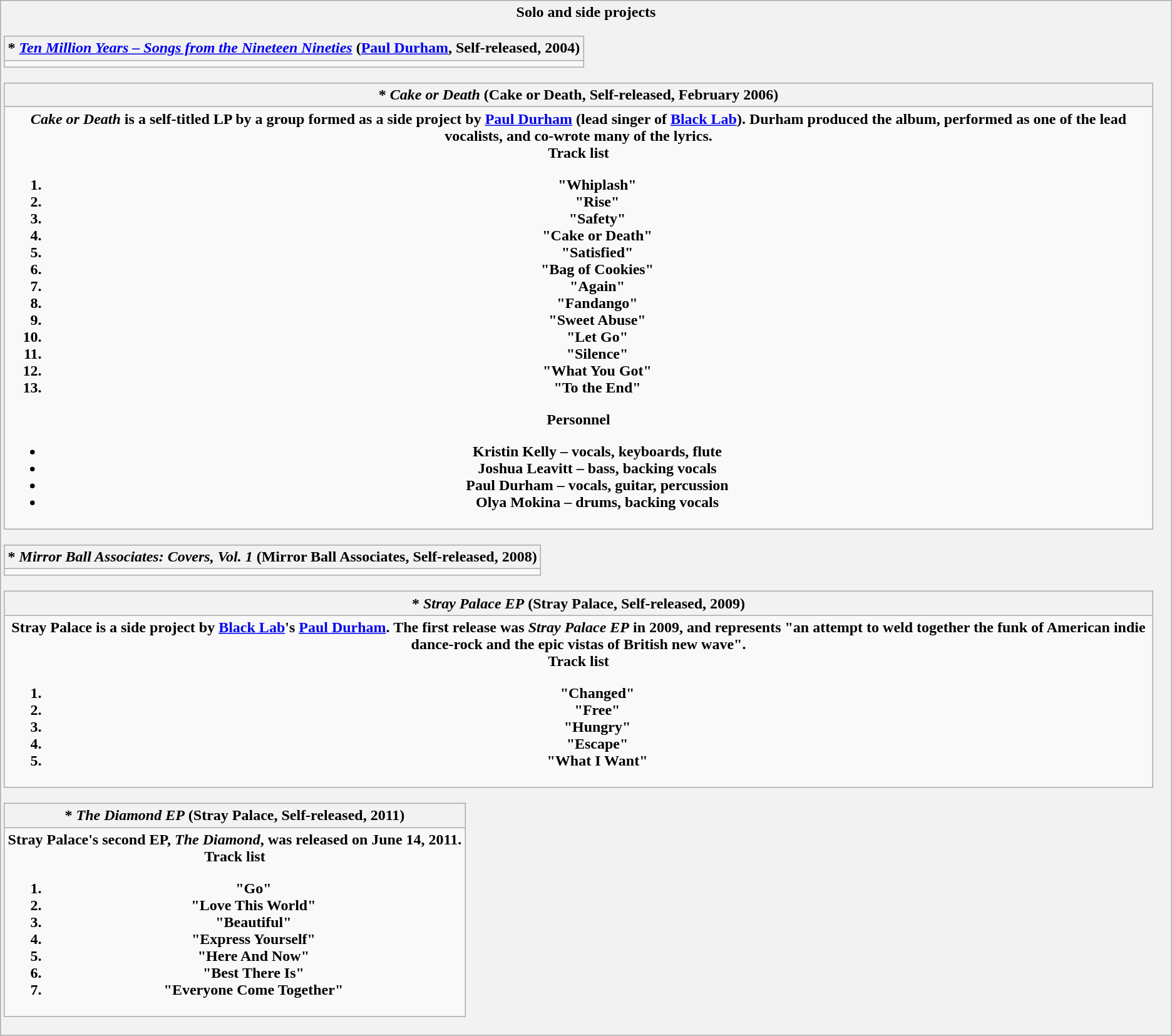<table class="wikitable outercollapse">
<tr>
<th>Solo and side projects<br><table class="wikitable collapsible innercollapse">
<tr>
<th>* <em><a href='#'>Ten Million Years – Songs from the Nineteen Nineties</a></em> (<a href='#'>Paul Durham</a>, Self-released, 2004)</th>
</tr>
<tr>
<td></td>
</tr>
</table>
<table class="wikitable collapsible innercollapse">
<tr>
<th>* <em>Cake or Death</em> (Cake or Death, Self-released, February 2006)</th>
</tr>
<tr>
<td><strong><em>Cake or Death</em></strong> is a self-titled LP by a group formed as a side project by <a href='#'>Paul Durham</a> (lead singer of <a href='#'>Black Lab</a>). Durham produced the album, performed as one of the lead vocalists, and co-wrote many of the lyrics.<br><strong>Track list</strong><ol><li>"Whiplash"</li><li>"Rise"</li><li>"Safety"</li><li>"Cake or Death"</li><li>"Satisfied"</li><li>"Bag of Cookies"</li><li>"Again"</li><li>"Fandango"</li><li>"Sweet Abuse"</li><li>"Let Go"</li><li>"Silence"</li><li>"What You Got"</li><li>"To the End"</li></ol><strong>Personnel</strong><ul><li>Kristin Kelly – vocals, keyboards, flute</li><li>Joshua Leavitt – bass, backing vocals</li><li>Paul Durham – vocals, guitar, percussion</li><li>Olya Mokina – drums, backing vocals</li></ul></td>
</tr>
</table>
<table class="wikitable collapsible innercollapse">
<tr>
<th>* <em>Mirror Ball Associates: Covers, Vol. 1</em> (Mirror Ball Associates, Self-released, 2008)</th>
</tr>
<tr>
<td></td>
</tr>
</table>
<table class="wikitable collapsible innercollapse">
<tr>
<th>* <em>Stray Palace EP</em> (Stray Palace, Self-released, 2009)</th>
</tr>
<tr>
<td><strong>Stray Palace</strong> is a side project by <a href='#'>Black Lab</a>'s <a href='#'>Paul Durham</a>. The first release was <em>Stray Palace EP</em> in 2009, and represents "an attempt to weld together the funk of American indie dance-rock and the epic vistas of British new wave".<br><strong>Track list</strong><ol><li>"Changed"</li><li>"Free"</li><li>"Hungry"</li><li>"Escape"</li><li>"What I Want"</li></ol></td>
</tr>
</table>
<table class="wikitable collapsible innercollapse">
<tr>
<th>* <em>The Diamond  EP</em> (Stray Palace, Self-released, 2011)</th>
</tr>
<tr>
<td>Stray Palace's second EP, <em>The Diamond</em>, was released on June 14, 2011.<br><strong>Track list</strong><ol><li>"Go"</li><li>"Love This World"</li><li>"Beautiful"</li><li>"Express Yourself"</li><li>"Here And Now"</li><li>"Best There Is"</li><li>"Everyone Come Together"</li></ol></td>
</tr>
</table>
</th>
</tr>
</table>
